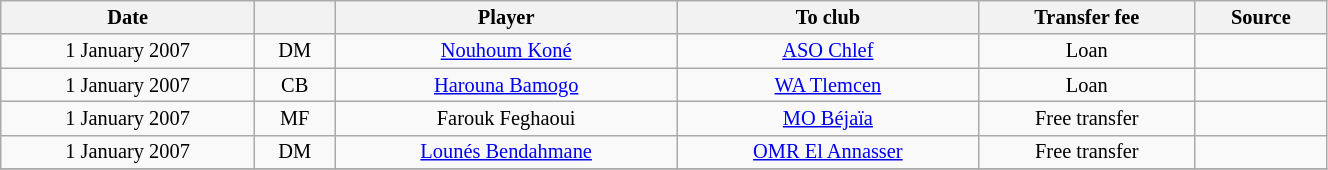<table class="wikitable sortable" style="width:70%; text-align:center; font-size:85%; text-align:centre;">
<tr>
<th>Date</th>
<th></th>
<th>Player</th>
<th>To club</th>
<th>Transfer fee</th>
<th>Source</th>
</tr>
<tr>
<td>1 January 2007</td>
<td>DM</td>
<td> <a href='#'>Nouhoum Koné</a></td>
<td><a href='#'>ASO Chlef</a></td>
<td>Loan</td>
<td></td>
</tr>
<tr>
<td>1 January 2007</td>
<td>CB</td>
<td> <a href='#'>Harouna Bamogo</a></td>
<td><a href='#'>WA Tlemcen</a></td>
<td>Loan</td>
<td></td>
</tr>
<tr>
<td>1 January 2007</td>
<td>MF</td>
<td> Farouk Feghaoui</td>
<td><a href='#'>MO Béjaïa</a></td>
<td>Free transfer</td>
<td></td>
</tr>
<tr>
<td>1 January 2007</td>
<td>DM</td>
<td> <a href='#'>Lounés Bendahmane</a></td>
<td><a href='#'>OMR El Annasser</a></td>
<td>Free transfer</td>
<td></td>
</tr>
<tr>
</tr>
</table>
